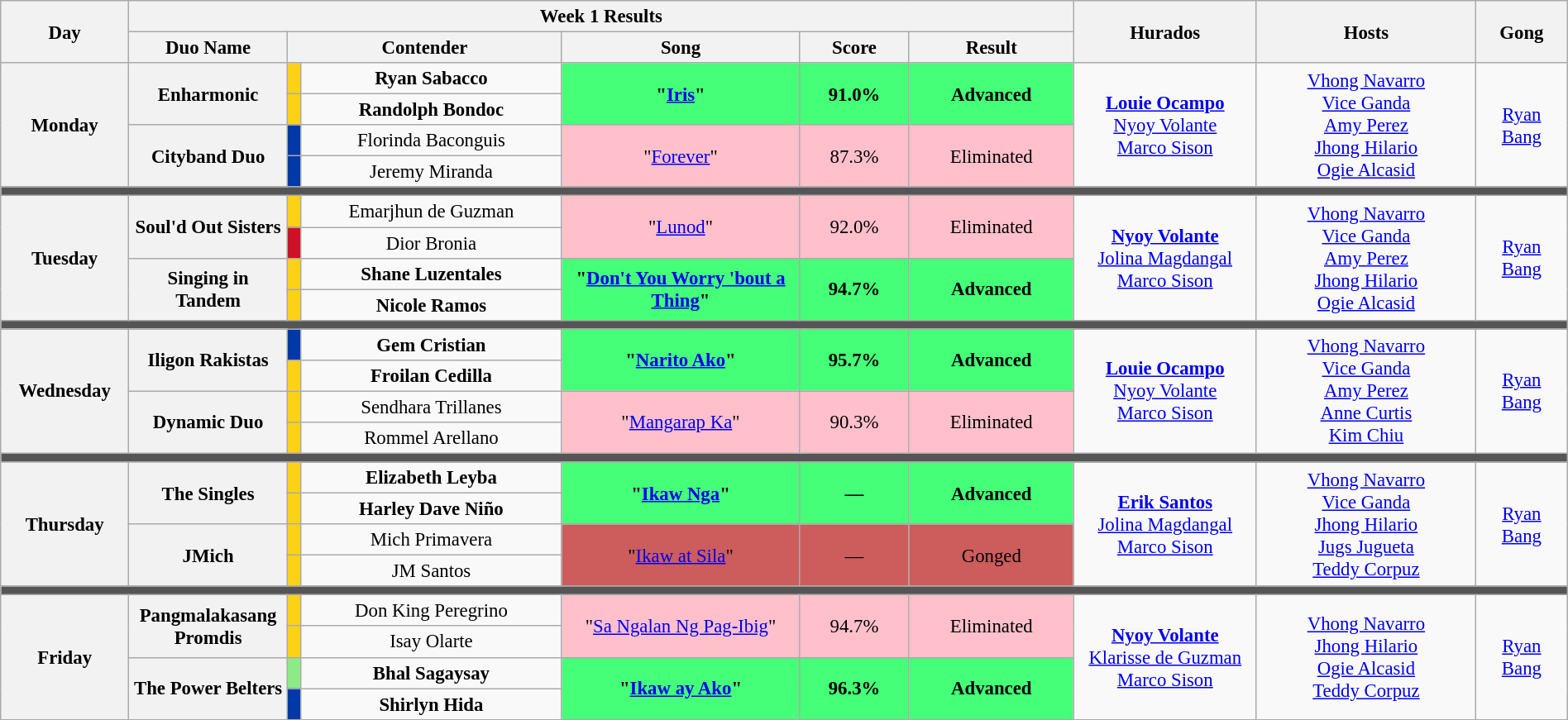<table class="wikitable mw-collapsible mw-collapsed" style="text-align:center; width:100%;font-size:95%;">
<tr>
<th rowspan="2" width="07%">Day</th>
<th colspan="6">Week 1 Results</th>
<th rowspan="2" width="10%">Hurados</th>
<th rowspan="2" width="12%">Hosts</th>
<th rowspan="2" width="05%">Gong</th>
</tr>
<tr>
<th width="5%">Duo Name</th>
<th width="15%"  colspan=2>Contender</th>
<th width="13%">Song</th>
<th width="06%">Score</th>
<th width="09%">Result</th>
</tr>
<tr>
<th rowspan="4">Monday<br><small></small></th>
<th rowspan="2">Enharmonic</th>
<th style="background-color:#FCD116;"></th>
<td><strong>Ryan Sabacco</strong></td>
<td rowspan="2" style="background:#44ff77;"><strong>"<a href='#'>Iris</a>"</strong></td>
<td rowspan="2" style="background:#44ff77;"><strong>91.0%</strong></td>
<td rowspan="2" style="background:#44ff77;"><strong>Advanced</strong></td>
<td rowspan="4"><strong><a href='#'>Louie Ocampo</a></strong><br><a href='#'>Nyoy Volante</a><br><a href='#'>Marco Sison</a></td>
<td rowspan="4"><a href='#'>Vhong Navarro</a><br><a href='#'>Vice Ganda</a><br><a href='#'>Amy Perez</a><br><a href='#'>Jhong Hilario</a><br><a href='#'>Ogie Alcasid</a></td>
<td rowspan="4"><a href='#'>Ryan Bang</a></td>
</tr>
<tr>
<th style="background-color:#FCD116;"></th>
<td><strong>Randolph Bondoc</strong></td>
</tr>
<tr>
<th rowspan="2">Cityband Duo</th>
<th style="background-color:#0038A8;"></th>
<td>Florinda Baconguis</td>
<td rowspan="2" style="background:pink;">"<a href='#'>Forever</a>"</td>
<td rowspan="2" style="background:pink;">87.3%</td>
<td rowspan="2" style="background:pink;">Eliminated</td>
</tr>
<tr>
<th style="background-color:#0038A8;"></th>
<td>Jeremy Miranda</td>
</tr>
<tr>
<th colspan="10" style="background:#555;"></th>
</tr>
<tr>
<th rowspan="4">Tuesday<br><small></small></th>
<th rowspan="2">Soul'd Out Sisters</th>
<th style="background-color:#FCD116;"></th>
<td>Emarjhun de Guzman</td>
<td rowspan="2" style="background:pink;">"<a href='#'>Lunod</a>"</td>
<td rowspan="2" style="background:pink;">92.0%</td>
<td rowspan="2" style="background:pink;">Eliminated</td>
<td rowspan="4"><strong><a href='#'>Nyoy Volante</a></strong><br><a href='#'>Jolina Magdangal</a><br><a href='#'>Marco Sison</a></td>
<td rowspan="4"><a href='#'>Vhong Navarro</a><br><a href='#'>Vice Ganda</a><br><a href='#'>Amy Perez</a><br><a href='#'>Jhong Hilario</a><br><a href='#'>Ogie Alcasid</a></td>
<td rowspan="4"><a href='#'>Ryan Bang</a></td>
</tr>
<tr>
<th style="background-color:#CE1126;"></th>
<td>Dior Bronia</td>
</tr>
<tr>
<th rowspan="2">Singing in Tandem</th>
<th style="background-color:#FCD116;"></th>
<td><strong>Shane Luzentales</strong></td>
<td rowspan="2" style="background:#44ff77;"><strong>"<a href='#'>Don't You Worry 'bout a Thing</a>"</strong></td>
<td rowspan="2" style="background:#44ff77;"><strong>94.7%</strong></td>
<td rowspan="2" style="background:#44ff77;"><strong>Advanced</strong></td>
</tr>
<tr>
<th style="background-color:#FCD116;"></th>
<td><strong>Nicole Ramos</strong></td>
</tr>
<tr>
<th colspan="10" style="background:#555;"></th>
</tr>
<tr>
<th rowspan="4">Wednesday<br><small></small></th>
<th rowspan="2">Iligon Rakistas</th>
<th style="background-color:#0038A8;"></th>
<td><strong>Gem Cristian</strong></td>
<td rowspan="2" style="background:#44ff77;"><strong>"<a href='#'>Narito Ako</a>"</strong></td>
<td rowspan="2" style="background:#44ff77;"><strong>95.7%</strong></td>
<td rowspan="2" style="background:#44ff77;"><strong>Advanced</strong></td>
<td rowspan="4"><strong><a href='#'>Louie Ocampo</a></strong><br><a href='#'>Nyoy Volante</a><br><a href='#'>Marco Sison</a></td>
<td rowspan="4"><a href='#'>Vhong Navarro</a><br><a href='#'>Vice Ganda</a><br><a href='#'>Amy Perez</a><br><a href='#'>Anne Curtis</a><br><a href='#'>Kim Chiu</a></td>
<td rowspan="4"><a href='#'>Ryan Bang</a></td>
</tr>
<tr>
<th style="background-color:#FCD116;"></th>
<td><strong>Froilan Cedilla</strong></td>
</tr>
<tr>
<th rowspan="2">Dynamic Duo</th>
<th style="background-color:#FCD116;"></th>
<td>Sendhara Trillanes</td>
<td rowspan="2" style="background:pink;">"<a href='#'>Mangarap Ka</a>"</td>
<td rowspan="2" style="background:pink;">90.3%</td>
<td rowspan="2" style="background:pink;">Eliminated</td>
</tr>
<tr>
<th style="background-color:#FCD116;"></th>
<td>Rommel Arellano</td>
</tr>
<tr>
<th colspan="10" style="background:#555;"></th>
</tr>
<tr>
<th rowspan="4">Thursday<br><small></small></th>
<th rowspan="2">The Singles</th>
<th style="background-color:#FCD116;"></th>
<td><strong>Elizabeth Leyba</strong></td>
<td rowspan="2" style="background:#44ff77;"><strong>"<a href='#'>Ikaw Nga</a>"</strong></td>
<td rowspan="2" style="background:#44ff77;"><strong>—</strong></td>
<td rowspan="2" style="background:#44ff77;"><strong>Advanced</strong></td>
<td rowspan="4"><strong><a href='#'>Erik Santos</a></strong><br><a href='#'>Jolina Magdangal</a><br><a href='#'>Marco Sison</a></td>
<td rowspan="4"><a href='#'>Vhong Navarro</a><br><a href='#'>Vice Ganda</a><br><a href='#'>Jhong Hilario</a><br><a href='#'>Jugs Jugueta</a><br><a href='#'>Teddy Corpuz</a></td>
<td rowspan="4"><a href='#'>Ryan Bang</a></td>
</tr>
<tr>
<th style="background-color:#FCD116;"></th>
<td><strong>Harley Dave Niño</strong></td>
</tr>
<tr>
<th rowspan="2">JMich</th>
<th style="background-color:#FCD116;"></th>
<td>Mich Primavera</td>
<td rowspan="2" style="background:#CD5C5C;">"<a href='#'>Ikaw at Sila</a>"</td>
<td rowspan="2" style="background:#CD5C5C;">—</td>
<td rowspan="2" style="background:#CD5C5C;">Gonged</td>
</tr>
<tr>
<th style="background-color:#FCD116;"></th>
<td>JM Santos</td>
</tr>
<tr>
<th colspan="10" style="background:#555;"></th>
</tr>
<tr>
<th rowspan="4">Friday<br><small></small></th>
<th rowspan="2">Pangmalakasang Promdis</th>
<th style="background-color:#FCD116;"></th>
<td>Don King Peregrino</td>
<td rowspan="2" style="background:pink;">"<a href='#'>Sa Ngalan Ng Pag-Ibig</a>"</td>
<td rowspan="2" style="background:pink;">94.7%</td>
<td rowspan="2" style="background:pink;">Eliminated</td>
<td rowspan="4"><strong><a href='#'>Nyoy Volante</a></strong><br><a href='#'>Klarisse de Guzman</a><br><a href='#'>Marco Sison</a></td>
<td rowspan="4"><a href='#'>Vhong Navarro</a><br><a href='#'>Jhong Hilario</a><br><a href='#'>Ogie Alcasid</a><br><a href='#'>Teddy Corpuz</a></td>
<td rowspan="4"><a href='#'>Ryan Bang</a></td>
</tr>
<tr>
<th style="background-color:#FCD116;"></th>
<td>Isay Olarte</td>
</tr>
<tr>
<th rowspan="2">The Power Belters</th>
<th style="background-color:#8deb87;"></th>
<td><strong>Bhal Sagaysay</strong></td>
<td rowspan="2" style="background:#44ff77;"><strong>"<a href='#'>Ikaw ay Ako</a>"</strong></td>
<td rowspan="2" style="background:#44ff77;"><strong>96.3%</strong></td>
<td rowspan="2" style="background:#44ff77;"><strong>Advanced</strong></td>
</tr>
<tr>
<th style="background-color:#0038A8;"></th>
<td><strong>Shirlyn Hida</strong></td>
</tr>
</table>
